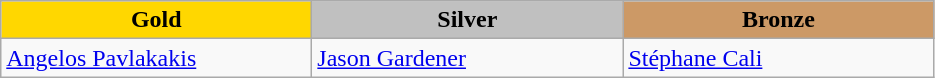<table class="wikitable" style="text-align:left">
<tr align="center">
<td width=200 bgcolor=gold><strong>Gold</strong></td>
<td width=200 bgcolor=silver><strong>Silver</strong></td>
<td width=200 bgcolor=CC9966><strong>Bronze</strong></td>
</tr>
<tr>
<td><a href='#'>Angelos Pavlakakis</a><br><em></em></td>
<td><a href='#'>Jason Gardener</a><br><em></em></td>
<td><a href='#'>Stéphane Cali</a><br><em></em></td>
</tr>
</table>
